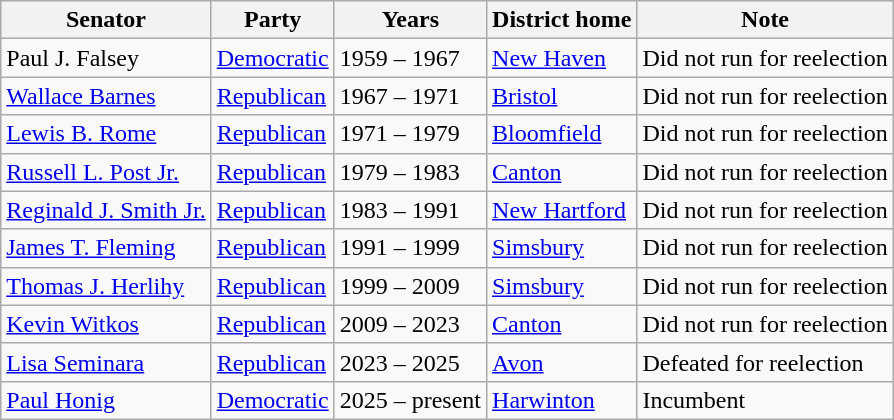<table class=wikitable>
<tr valign=bottom>
<th>Senator</th>
<th>Party</th>
<th>Years</th>
<th>District home</th>
<th>Note</th>
</tr>
<tr>
<td>Paul J. Falsey</td>
<td><a href='#'>Democratic</a></td>
<td>1959 – 1967</td>
<td><a href='#'>New Haven</a></td>
<td>Did not run for reelection</td>
</tr>
<tr>
<td><a href='#'>Wallace Barnes</a></td>
<td><a href='#'>Republican</a></td>
<td>1967 – 1971</td>
<td><a href='#'>Bristol</a></td>
<td>Did not run for reelection</td>
</tr>
<tr>
<td><a href='#'>Lewis B. Rome</a></td>
<td><a href='#'>Republican</a></td>
<td>1971 – 1979</td>
<td><a href='#'>Bloomfield</a></td>
<td>Did not run for reelection</td>
</tr>
<tr>
<td><a href='#'>Russell L. Post Jr.</a></td>
<td><a href='#'>Republican</a></td>
<td>1979 – 1983</td>
<td><a href='#'>Canton</a></td>
<td>Did not run for reelection</td>
</tr>
<tr>
<td><a href='#'>Reginald J. Smith Jr.</a></td>
<td><a href='#'>Republican</a></td>
<td>1983 – 1991</td>
<td><a href='#'>New Hartford</a></td>
<td>Did not run for reelection</td>
</tr>
<tr>
<td><a href='#'>James T. Fleming</a></td>
<td><a href='#'>Republican</a></td>
<td>1991 – 1999</td>
<td><a href='#'>Simsbury</a></td>
<td>Did not run for reelection</td>
</tr>
<tr>
<td><a href='#'>Thomas J. Herlihy</a></td>
<td><a href='#'>Republican</a></td>
<td>1999 – 2009</td>
<td><a href='#'>Simsbury</a></td>
<td>Did not run for reelection</td>
</tr>
<tr>
<td><a href='#'>Kevin Witkos</a></td>
<td><a href='#'>Republican</a></td>
<td>2009 – 2023</td>
<td><a href='#'>Canton</a></td>
<td>Did not run for reelection</td>
</tr>
<tr>
<td><a href='#'>Lisa Seminara</a></td>
<td><a href='#'>Republican</a></td>
<td>2023 – 2025</td>
<td><a href='#'>Avon</a></td>
<td>Defeated for reelection</td>
</tr>
<tr>
<td><a href='#'>Paul Honig</a></td>
<td><a href='#'>Democratic</a></td>
<td>2025 – present</td>
<td><a href='#'>Harwinton</a></td>
<td>Incumbent</td>
</tr>
</table>
